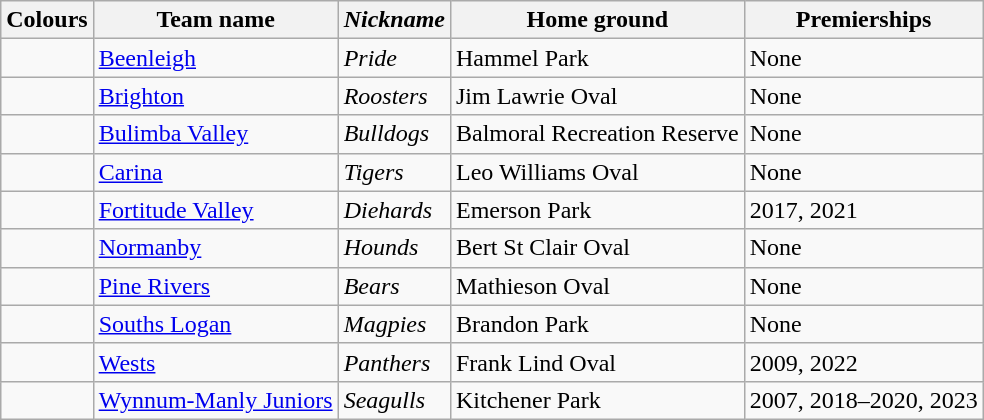<table class="wikitable plainrowheaders">
<tr>
<th scope="col">Colours</th>
<th scope="col">Team name</th>
<th scope="col"><em>Nickname</em></th>
<th scope="col">Home ground</th>
<th>Premierships</th>
</tr>
<tr>
<td scope="row"></td>
<td><a href='#'>Beenleigh</a></td>
<td><em>Pride</em></td>
<td>Hammel Park</td>
<td>None</td>
</tr>
<tr>
<td scope="row"></td>
<td><a href='#'>Brighton</a></td>
<td><em>Roosters</em></td>
<td>Jim Lawrie Oval</td>
<td>None</td>
</tr>
<tr>
<td scope="row"></td>
<td><a href='#'>Bulimba Valley</a></td>
<td><em>Bulldogs</em></td>
<td>Balmoral Recreation Reserve</td>
<td>None</td>
</tr>
<tr>
<td scope="row"></td>
<td><a href='#'>Carina</a></td>
<td><em>Tigers</em></td>
<td>Leo Williams Oval</td>
<td>None</td>
</tr>
<tr>
<td scope="row"></td>
<td><a href='#'>Fortitude Valley</a></td>
<td><em>Diehards</em></td>
<td>Emerson Park</td>
<td>2017, 2021</td>
</tr>
<tr>
<td scope="row"></td>
<td><a href='#'>Normanby</a></td>
<td><em>Hounds</em></td>
<td>Bert St Clair Oval</td>
<td>None</td>
</tr>
<tr>
<td scope="row"></td>
<td><a href='#'>Pine Rivers</a></td>
<td><em>Bears</em></td>
<td>Mathieson Oval</td>
<td>None</td>
</tr>
<tr>
<td scope="row"></td>
<td><a href='#'>Souths Logan</a></td>
<td><em>Magpies</em></td>
<td>Brandon Park</td>
<td>None</td>
</tr>
<tr>
<td scope="row"></td>
<td><a href='#'>Wests</a></td>
<td><em>Panthers</em></td>
<td>Frank Lind Oval</td>
<td>2009, 2022</td>
</tr>
<tr>
<td scope="row"></td>
<td><a href='#'>Wynnum-Manly Juniors</a></td>
<td><em>Seagulls</em></td>
<td>Kitchener Park</td>
<td>2007, 2018–2020, 2023</td>
</tr>
</table>
